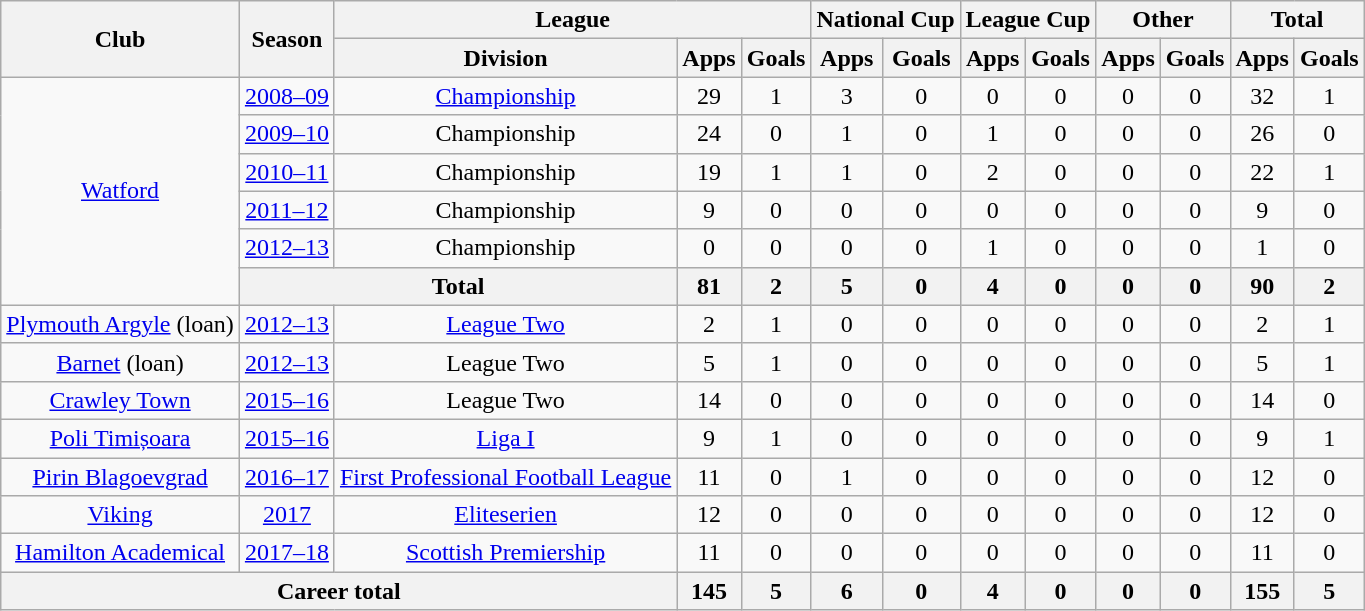<table class="wikitable" style="text-align: center">
<tr>
<th rowspan="2">Club</th>
<th rowspan="2">Season</th>
<th colspan="3">League</th>
<th colspan="2">National Cup</th>
<th colspan="2">League Cup</th>
<th colspan="2">Other</th>
<th colspan="2">Total</th>
</tr>
<tr>
<th>Division</th>
<th>Apps</th>
<th>Goals</th>
<th>Apps</th>
<th>Goals</th>
<th>Apps</th>
<th>Goals</th>
<th>Apps</th>
<th>Goals</th>
<th>Apps</th>
<th>Goals</th>
</tr>
<tr>
<td rowspan="6"><a href='#'>Watford</a></td>
<td><a href='#'>2008–09</a></td>
<td><a href='#'>Championship</a></td>
<td>29</td>
<td>1</td>
<td>3</td>
<td>0</td>
<td>0</td>
<td>0</td>
<td>0</td>
<td>0</td>
<td>32</td>
<td>1</td>
</tr>
<tr>
<td><a href='#'>2009–10</a></td>
<td>Championship</td>
<td>24</td>
<td>0</td>
<td>1</td>
<td>0</td>
<td>1</td>
<td>0</td>
<td>0</td>
<td>0</td>
<td>26</td>
<td>0</td>
</tr>
<tr>
<td><a href='#'>2010–11</a></td>
<td>Championship</td>
<td>19</td>
<td>1</td>
<td>1</td>
<td>0</td>
<td>2</td>
<td>0</td>
<td>0</td>
<td>0</td>
<td>22</td>
<td>1</td>
</tr>
<tr>
<td><a href='#'>2011–12</a></td>
<td>Championship</td>
<td>9</td>
<td>0</td>
<td>0</td>
<td>0</td>
<td>0</td>
<td>0</td>
<td>0</td>
<td>0</td>
<td>9</td>
<td>0</td>
</tr>
<tr>
<td><a href='#'>2012–13</a></td>
<td>Championship</td>
<td>0</td>
<td>0</td>
<td>0</td>
<td>0</td>
<td>1</td>
<td>0</td>
<td>0</td>
<td>0</td>
<td>1</td>
<td>0</td>
</tr>
<tr>
<th colspan="2">Total</th>
<th>81</th>
<th>2</th>
<th>5</th>
<th>0</th>
<th>4</th>
<th>0</th>
<th>0</th>
<th>0</th>
<th>90</th>
<th>2</th>
</tr>
<tr>
<td><a href='#'>Plymouth Argyle</a> (loan)</td>
<td><a href='#'>2012–13</a></td>
<td><a href='#'>League Two</a></td>
<td>2</td>
<td>1</td>
<td>0</td>
<td>0</td>
<td>0</td>
<td>0</td>
<td>0</td>
<td>0</td>
<td>2</td>
<td>1</td>
</tr>
<tr>
<td><a href='#'>Barnet</a> (loan)</td>
<td><a href='#'>2012–13</a></td>
<td>League Two</td>
<td>5</td>
<td>1</td>
<td>0</td>
<td>0</td>
<td>0</td>
<td>0</td>
<td>0</td>
<td>0</td>
<td>5</td>
<td>1</td>
</tr>
<tr>
<td><a href='#'>Crawley Town</a></td>
<td><a href='#'>2015–16</a></td>
<td>League Two</td>
<td>14</td>
<td>0</td>
<td>0</td>
<td>0</td>
<td>0</td>
<td>0</td>
<td>0</td>
<td>0</td>
<td>14</td>
<td>0</td>
</tr>
<tr>
<td><a href='#'>Poli Timișoara</a></td>
<td><a href='#'>2015–16</a></td>
<td><a href='#'>Liga I</a></td>
<td>9</td>
<td>1</td>
<td>0</td>
<td>0</td>
<td>0</td>
<td>0</td>
<td>0</td>
<td>0</td>
<td>9</td>
<td>1</td>
</tr>
<tr>
<td><a href='#'>Pirin Blagoevgrad</a></td>
<td><a href='#'>2016–17</a></td>
<td><a href='#'>First Professional Football League</a></td>
<td>11</td>
<td>0</td>
<td>1</td>
<td>0</td>
<td>0</td>
<td>0</td>
<td>0</td>
<td>0</td>
<td>12</td>
<td>0</td>
</tr>
<tr>
<td><a href='#'>Viking</a></td>
<td><a href='#'>2017</a></td>
<td><a href='#'>Eliteserien</a></td>
<td>12</td>
<td>0</td>
<td>0</td>
<td>0</td>
<td>0</td>
<td>0</td>
<td>0</td>
<td>0</td>
<td>12</td>
<td>0</td>
</tr>
<tr>
<td><a href='#'>Hamilton Academical</a></td>
<td><a href='#'>2017–18</a></td>
<td><a href='#'>Scottish Premiership</a></td>
<td>11</td>
<td>0</td>
<td>0</td>
<td>0</td>
<td>0</td>
<td>0</td>
<td>0</td>
<td>0</td>
<td>11</td>
<td>0</td>
</tr>
<tr>
<th colspan="3">Career total</th>
<th>145</th>
<th>5</th>
<th>6</th>
<th>0</th>
<th>4</th>
<th>0</th>
<th>0</th>
<th>0</th>
<th>155</th>
<th>5</th>
</tr>
</table>
